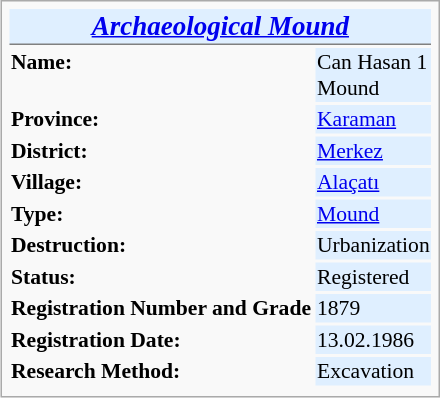<table class="infobox" cellspacing="2" style="width: 20em; text-align: left; font-size: 90%">
<tr>
<td colspan="2" align="center" bgcolor="#dfefff" style="border-bottom:1px solid gray; font-size:125%;"><strong><em><a href='#'>Archaeological Mound</a></em></strong></td>
</tr>
<tr valign="top">
<td style="text-align: left; white-space: nowrap;"><strong>Name:</strong></td>
<td bgcolor="#dfefff">Can Hasan 1 Mound</td>
</tr>
<tr valign="top">
<td style="text-align: left; white-space: nowrap;"><strong>Province:</strong></td>
<td bgcolor="#dfefff"><a href='#'>Karaman</a></td>
</tr>
<tr valign="top">
<td style="text-align: left;"><strong>District:</strong></td>
<td bgcolor="#dfefff"><a href='#'>Merkez</a></td>
</tr>
<tr valign="top">
<td style="text-align: left; white-space: nowrap;"><strong>Village:</strong></td>
<td bgcolor="#dfefff"><a href='#'>Alaçatı</a></td>
</tr>
<tr valign="top">
<td style="text-align: left; white-space: nowrap;"><strong>Type:</strong></td>
<td bgcolor="#dfefff"><a href='#'>Mound</a></td>
</tr>
<tr valign="top">
<td style="text-align: left; white-space: nowrap;"><strong>Destruction:</strong></td>
<td bgcolor="#dfefff">Urbanization</td>
</tr>
<tr valign="top">
<td style="text-align: left; white-space: nowrap;"><strong>Status:</strong></td>
<td bgcolor="#dfefff">Registered</td>
</tr>
<tr valign="top">
<td style="text-align: left; white-space: nowrap;"><strong>Registration Number and Grade</strong></td>
<td bgcolor="#dfefff">1879</td>
</tr>
<tr valign="top">
<td style="text-align: left; white-space: nowrap;"><strong>Registration Date:</strong></td>
<td bgcolor="#dfefff">13.02.1986</td>
</tr>
<tr valign="top">
<td style="text-align: left; white-space: nowrap;"><strong>Research Method:</strong></td>
<td bgcolor="#dfefff">Excavation</td>
</tr>
<tr valign="top">
<td colspan="2" align="center" bgcolor="#f9f9f9" style="padding: 0px"></td>
</tr>
</table>
